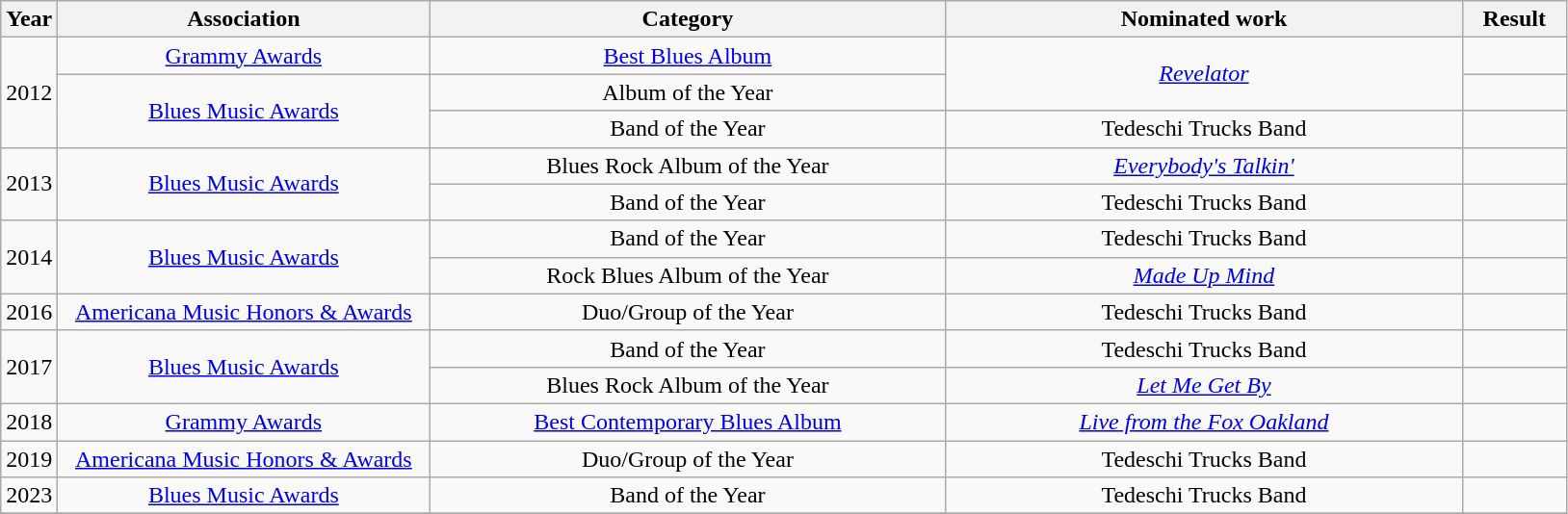<table class="wikitable">
<tr>
<th>Year</th>
<th style="width:250px;">Association</th>
<th style="width:350px;">Category</th>
<th style="width:350px;">Nominated work</th>
<th width="65">Result</th>
</tr>
<tr>
<td rowspan="3">2012</td>
<td style="text-align:center;"><a href='#'>Grammy Awards</a></td>
<td style="text-align:center;"><a href='#'>Best Blues Album</a></td>
<td rowspan="2" style="text-align:center;"><em><a href='#'>Revelator</a></em></td>
<td></td>
</tr>
<tr>
<td rowspan="2" style="text-align:center;"><a href='#'>Blues Music Awards</a></td>
<td style="text-align:center;">Album of the Year</td>
<td></td>
</tr>
<tr>
<td style="text-align:center;">Band of the Year</td>
<td style="text-align:center;">Tedeschi Trucks Band</td>
<td></td>
</tr>
<tr>
<td rowspan="2">2013</td>
<td rowspan="2" style="text-align:center;"><a href='#'>Blues Music Awards</a></td>
<td style="text-align:center;">Blues Rock Album of the Year</td>
<td style="text-align:center;"><em><a href='#'>Everybody's Talkin'</a></em></td>
<td></td>
</tr>
<tr>
<td style="text-align:center;">Band of the Year</td>
<td style="text-align:center;">Tedeschi Trucks Band</td>
<td></td>
</tr>
<tr>
<td rowspan="2">2014</td>
<td rowspan="2" style="text-align:center;"><a href='#'>Blues Music Awards</a></td>
<td style="text-align:center;">Band of the Year</td>
<td style="text-align:center;">Tedeschi Trucks Band</td>
<td></td>
</tr>
<tr>
<td style="text-align:center;">Rock Blues Album of the Year</td>
<td style="text-align:center;"><em><a href='#'>Made Up Mind</a></em></td>
<td></td>
</tr>
<tr>
<td>2016</td>
<td style="text-align:center;"><a href='#'>Americana Music Honors & Awards</a></td>
<td style="text-align:center;">Duo/Group of the Year</td>
<td style="text-align:center;">Tedeschi Trucks Band</td>
<td></td>
</tr>
<tr>
<td rowspan="2">2017</td>
<td rowspan="2" style="text-align:center;"><a href='#'>Blues Music Awards</a></td>
<td style="text-align:center;">Band of the Year</td>
<td style="text-align:center;">Tedeschi Trucks Band</td>
<td></td>
</tr>
<tr>
<td style="text-align:center;">Blues Rock Album of the Year</td>
<td style="text-align:center;"><em><a href='#'>Let Me Get By</a></em></td>
<td></td>
</tr>
<tr>
<td>2018</td>
<td style="text-align:center;"><a href='#'>Grammy Awards</a></td>
<td style="text-align:center;"><a href='#'>Best Contemporary Blues Album</a></td>
<td style="text-align:center;"><em><a href='#'>Live from the Fox Oakland</a></em></td>
<td></td>
</tr>
<tr>
<td>2019</td>
<td style="text-align:center;"><a href='#'>Americana Music Honors & Awards</a></td>
<td style="text-align:center;">Duo/Group of the Year</td>
<td style="text-align:center;">Tedeschi Trucks Band</td>
<td></td>
</tr>
<tr>
<td>2023</td>
<td rowspan="1" style="text-align:center;"><a href='#'>Blues Music Awards</a></td>
<td style="text-align:center;">Band of the Year</td>
<td style="text-align:center;">Tedeschi Trucks Band</td>
<td></td>
</tr>
<tr>
</tr>
</table>
